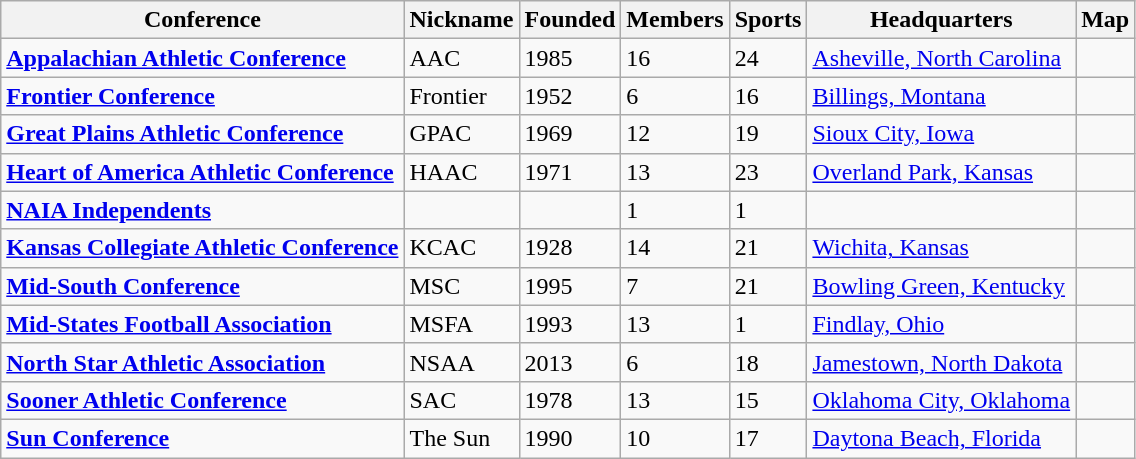<table class="wikitable sortable">
<tr>
<th>Conference</th>
<th>Nickname</th>
<th>Founded</th>
<th>Members</th>
<th>Sports</th>
<th>Headquarters</th>
<th>Map</th>
</tr>
<tr>
<td><strong><a href='#'>Appalachian Athletic Conference</a></strong></td>
<td>AAC</td>
<td>1985</td>
<td>16 </td>
<td>24</td>
<td><a href='#'>Asheville, North Carolina</a></td>
<td></td>
</tr>
<tr>
<td><strong><a href='#'>Frontier Conference</a></strong></td>
<td>Frontier</td>
<td>1952</td>
<td>6 </td>
<td>16</td>
<td><a href='#'>Billings, Montana</a></td>
<td></td>
</tr>
<tr>
<td><strong><a href='#'>Great Plains Athletic Conference</a></strong></td>
<td>GPAC</td>
<td>1969</td>
<td>12 </td>
<td>19</td>
<td><a href='#'>Sioux City, Iowa</a></td>
<td></td>
</tr>
<tr>
<td><strong><a href='#'>Heart of America Athletic Conference</a></strong></td>
<td>HAAC</td>
<td>1971</td>
<td>13 </td>
<td>23</td>
<td><a href='#'>Overland Park, Kansas</a></td>
<td></td>
</tr>
<tr>
<td><strong><a href='#'>NAIA Independents</a></strong></td>
<td></td>
<td></td>
<td>1 </td>
<td>1</td>
<td></td>
<td></td>
</tr>
<tr>
<td><strong><a href='#'>Kansas Collegiate Athletic Conference</a></strong></td>
<td>KCAC</td>
<td>1928</td>
<td>14 </td>
<td>21</td>
<td><a href='#'>Wichita, Kansas</a></td>
<td></td>
</tr>
<tr>
<td><strong><a href='#'>Mid-South Conference</a></strong></td>
<td>MSC</td>
<td>1995</td>
<td>7 </td>
<td>21</td>
<td><a href='#'>Bowling Green, Kentucky</a></td>
<td></td>
</tr>
<tr>
<td><strong><a href='#'>Mid-States Football Association</a></strong></td>
<td>MSFA</td>
<td>1993</td>
<td>13</td>
<td>1 </td>
<td><a href='#'>Findlay, Ohio</a></td>
<td></td>
</tr>
<tr>
<td><strong><a href='#'>North Star Athletic Association</a></strong></td>
<td>NSAA</td>
<td>2013</td>
<td>6 </td>
<td>18</td>
<td><a href='#'>Jamestown, North Dakota</a></td>
<td></td>
</tr>
<tr>
<td><strong><a href='#'>Sooner Athletic Conference</a></strong></td>
<td>SAC</td>
<td>1978</td>
<td>13 </td>
<td>15</td>
<td><a href='#'>Oklahoma City, Oklahoma</a></td>
<td></td>
</tr>
<tr>
<td><strong><a href='#'>Sun Conference</a></strong></td>
<td>The Sun</td>
<td>1990</td>
<td>10 </td>
<td>17</td>
<td><a href='#'>Daytona Beach, Florida</a></td>
<td></td>
</tr>
</table>
